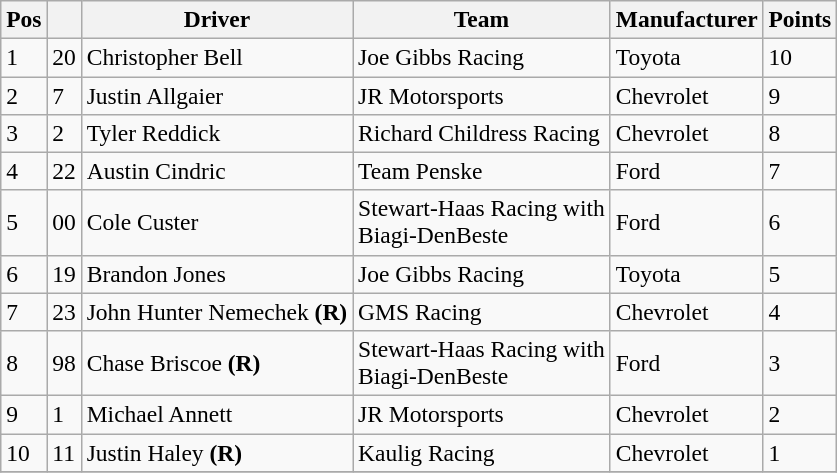<table class="wikitable" style="font-size:98%">
<tr>
<th>Pos</th>
<th></th>
<th>Driver</th>
<th>Team</th>
<th>Manufacturer</th>
<th>Points</th>
</tr>
<tr>
<td>1</td>
<td>20</td>
<td>Christopher Bell</td>
<td>Joe Gibbs Racing</td>
<td>Toyota</td>
<td>10</td>
</tr>
<tr>
<td>2</td>
<td>7</td>
<td>Justin Allgaier</td>
<td>JR Motorsports</td>
<td>Chevrolet</td>
<td>9</td>
</tr>
<tr>
<td>3</td>
<td>2</td>
<td>Tyler Reddick</td>
<td>Richard Childress Racing</td>
<td>Chevrolet</td>
<td>8</td>
</tr>
<tr>
<td>4</td>
<td>22</td>
<td>Austin Cindric</td>
<td>Team Penske</td>
<td>Ford</td>
<td>7</td>
</tr>
<tr>
<td>5</td>
<td>00</td>
<td>Cole Custer</td>
<td>Stewart-Haas Racing with<br>Biagi-DenBeste</td>
<td>Ford</td>
<td>6</td>
</tr>
<tr>
<td>6</td>
<td>19</td>
<td>Brandon Jones</td>
<td>Joe Gibbs Racing</td>
<td>Toyota</td>
<td>5</td>
</tr>
<tr>
<td>7</td>
<td>23</td>
<td>John Hunter Nemechek <strong>(R)</strong></td>
<td>GMS Racing</td>
<td>Chevrolet</td>
<td>4</td>
</tr>
<tr>
<td>8</td>
<td>98</td>
<td>Chase Briscoe <strong>(R)</strong></td>
<td>Stewart-Haas Racing with<br>Biagi-DenBeste</td>
<td>Ford</td>
<td>3</td>
</tr>
<tr>
<td>9</td>
<td>1</td>
<td>Michael Annett</td>
<td>JR Motorsports</td>
<td>Chevrolet</td>
<td>2</td>
</tr>
<tr>
<td>10</td>
<td>11</td>
<td>Justin Haley <strong>(R)</strong></td>
<td>Kaulig Racing</td>
<td>Chevrolet</td>
<td>1</td>
</tr>
<tr>
</tr>
</table>
